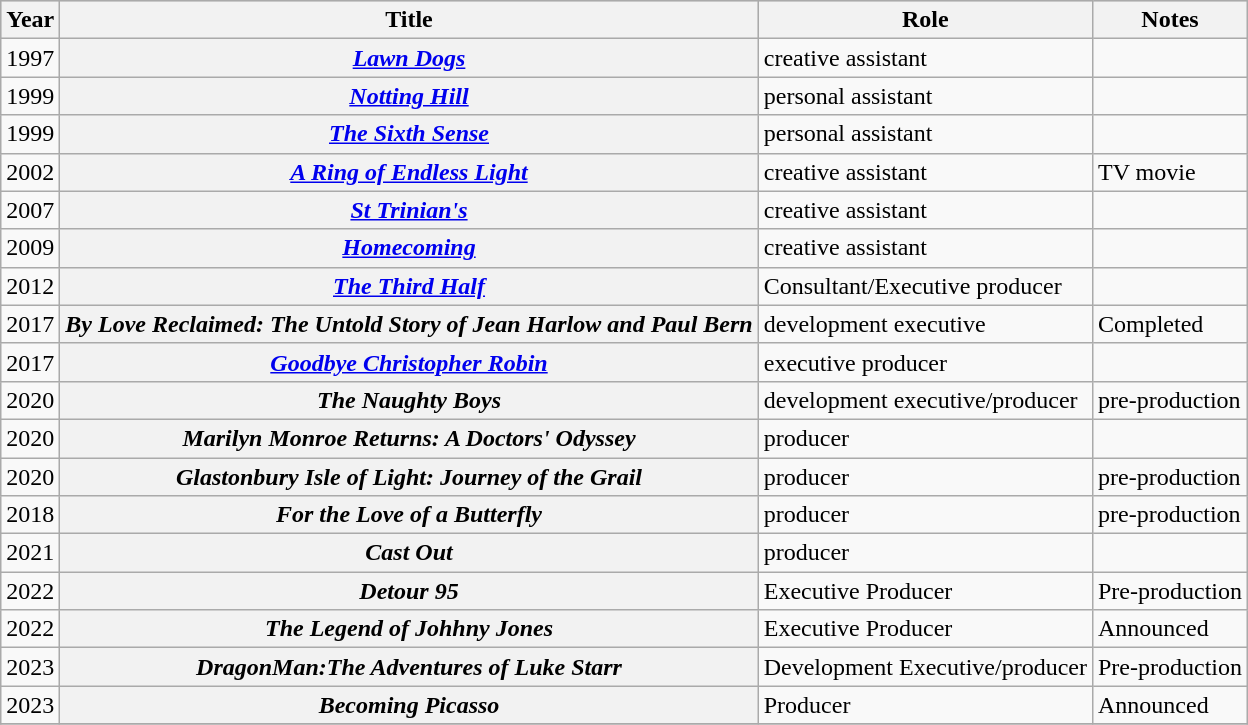<table class="wikitable sortable plainrowheaders">
<tr style="background:#ccc; text-align:center;">
<th scope="col">Year</th>
<th scope="col">Title</th>
<th scope="col" class="unsortable">Role</th>
<th scope="col" class="unsortable">Notes</th>
</tr>
<tr>
<td>1997</td>
<th scope="row"><em><a href='#'>Lawn Dogs</a></em></th>
<td>creative assistant</td>
<td></td>
</tr>
<tr>
<td>1999</td>
<th scope="row"><em><a href='#'>Notting Hill</a></em></th>
<td>personal assistant</td>
<td></td>
</tr>
<tr>
<td>1999</td>
<th scope="row"><em><a href='#'>The Sixth Sense</a></em></th>
<td>personal assistant</td>
<td></td>
</tr>
<tr>
<td>2002</td>
<th scope="row"><em><a href='#'>A Ring of Endless Light</a></em></th>
<td>creative assistant</td>
<td>TV movie</td>
</tr>
<tr>
<td>2007</td>
<th scope="row"><em><a href='#'>St Trinian's</a></em></th>
<td>creative assistant</td>
<td></td>
</tr>
<tr>
<td>2009</td>
<th scope="row"><em><a href='#'>Homecoming</a></em></th>
<td>creative assistant</td>
<td></td>
</tr>
<tr>
<td>2012</td>
<th scope="row"><em><a href='#'>The Third Half</a></em></th>
<td>Consultant/Executive producer</td>
<td></td>
</tr>
<tr>
<td>2017</td>
<th scope="row"><em>By Love Reclaimed: The Untold Story of Jean Harlow and Paul Bern</em></th>
<td>development executive</td>
<td>Completed</td>
</tr>
<tr>
<td>2017</td>
<th scope="row"><em><a href='#'>Goodbye Christopher Robin</a></em></th>
<td>executive producer</td>
<td></td>
</tr>
<tr>
<td>2020</td>
<th scope="row"><em>The Naughty Boys</em></th>
<td>development executive/producer</td>
<td>pre-production</td>
</tr>
<tr>
<td>2020</td>
<th scope="row"><em>Marilyn Monroe Returns: A Doctors' Odyssey</em></th>
<td>producer</td>
<td></td>
</tr>
<tr>
<td>2020</td>
<th scope="row"><em>Glastonbury Isle of Light: Journey of the Grail</em></th>
<td>producer</td>
<td>pre-production</td>
</tr>
<tr>
<td>2018</td>
<th scope="row"><em>For the Love of a Butterfly</em></th>
<td>producer</td>
<td>pre-production</td>
</tr>
<tr>
<td>2021</td>
<th scope="row"><em>Cast Out</em></th>
<td>producer</td>
<td></td>
</tr>
<tr>
<td>2022</td>
<th scope="row"><em>Detour 95</em></th>
<td>Executive Producer</td>
<td>Pre-production</td>
</tr>
<tr>
<td>2022</td>
<th scope="row"><em>The Legend of Johhny Jones</em></th>
<td>Executive Producer</td>
<td>Announced</td>
</tr>
<tr>
<td>2023</td>
<th scope="row"><em>DragonMan:The Adventures of Luke Starr</em></th>
<td>Development Executive/producer</td>
<td>Pre-production</td>
</tr>
<tr>
<td>2023</td>
<th scope="row"><em>Becoming Picasso</em></th>
<td>Producer</td>
<td>Announced</td>
</tr>
<tr>
</tr>
</table>
